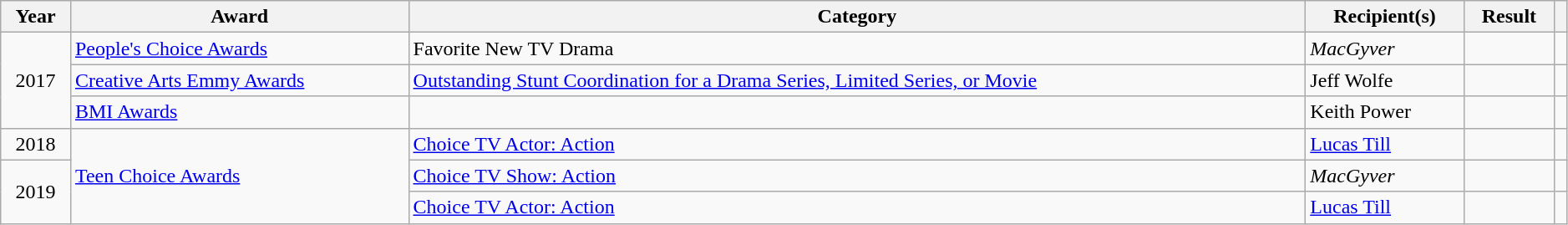<table class="wikitable sortable plainrowheaders" style="width:99%;">
<tr>
<th>Year</th>
<th>Award</th>
<th>Category</th>
<th>Recipient(s)</th>
<th>Result</th>
<th scope="col" class="unsortable"></th>
</tr>
<tr>
<td rowspan=3 style="text-align:center;">2017</td>
<td><a href='#'>People's Choice Awards</a></td>
<td>Favorite New TV Drama</td>
<td><em>MacGyver</em></td>
<td></td>
<td style="text-align:center;"></td>
</tr>
<tr>
<td><a href='#'>Creative Arts Emmy Awards</a></td>
<td><a href='#'>Outstanding Stunt Coordination for a Drama Series, Limited Series, or Movie</a></td>
<td>Jeff Wolfe</td>
<td></td>
<td style="text-align:center;"></td>
</tr>
<tr>
<td><a href='#'>BMI Awards</a></td>
<td></td>
<td>Keith Power</td>
<td></td>
<td style="text-align:center;"></td>
</tr>
<tr>
<td style="text-align:center;">2018</td>
<td rowspan="3"><a href='#'>Teen Choice Awards</a></td>
<td><a href='#'>Choice TV Actor: Action</a></td>
<td><a href='#'>Lucas Till</a></td>
<td></td>
<td></td>
</tr>
<tr>
<td rowspan=2 style="text-align:center;">2019</td>
<td><a href='#'>Choice TV Show: Action</a></td>
<td><em>MacGyver</em></td>
<td></td>
<td style="text-align:center;"></td>
</tr>
<tr>
<td><a href='#'>Choice TV Actor: Action</a></td>
<td><a href='#'>Lucas Till</a></td>
<td></td>
<td></td>
</tr>
</table>
